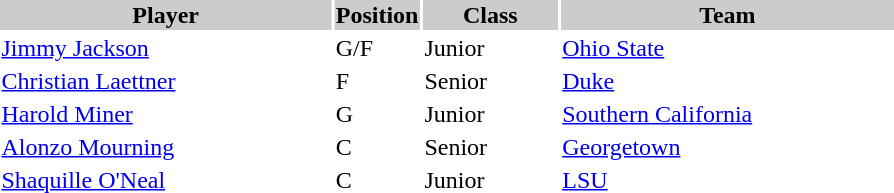<table style="width:600px" "border:'1' 'solid' 'gray'">
<tr>
<th bgcolor="#CCCCCC" style="width:40%">Player</th>
<th bgcolor="#CCCCCC" style="width:4%">Position</th>
<th bgcolor="#CCCCCC" style="width:16%">Class</th>
<th bgcolor="#CCCCCC" style="width:40%">Team</th>
</tr>
<tr>
<td><a href='#'>Jimmy Jackson</a></td>
<td>G/F</td>
<td>Junior</td>
<td><a href='#'>Ohio State</a></td>
</tr>
<tr>
<td><a href='#'>Christian Laettner</a></td>
<td>F</td>
<td>Senior</td>
<td><a href='#'>Duke</a></td>
</tr>
<tr>
<td><a href='#'>Harold Miner</a></td>
<td>G</td>
<td>Junior</td>
<td><a href='#'>Southern California</a></td>
</tr>
<tr>
<td><a href='#'>Alonzo Mourning</a></td>
<td>C</td>
<td>Senior</td>
<td><a href='#'>Georgetown</a></td>
</tr>
<tr>
<td><a href='#'>Shaquille O'Neal</a></td>
<td>C</td>
<td>Junior</td>
<td><a href='#'>LSU</a></td>
</tr>
</table>
